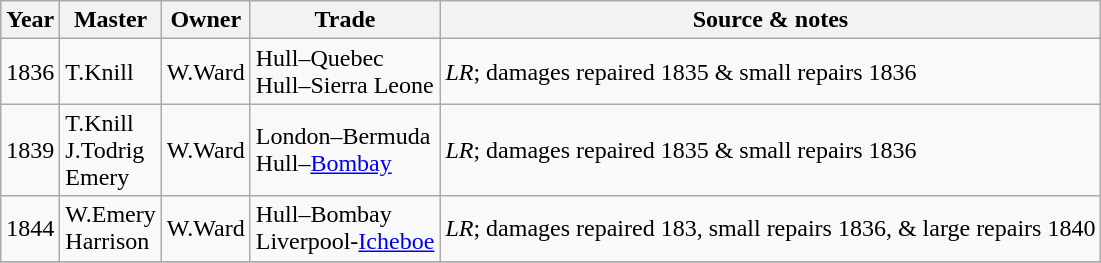<table class=" wikitable">
<tr>
<th>Year</th>
<th>Master</th>
<th>Owner</th>
<th>Trade</th>
<th>Source & notes</th>
</tr>
<tr>
<td>1836</td>
<td>T.Knill</td>
<td>W.Ward</td>
<td>Hull–Quebec<br>Hull–Sierra Leone</td>
<td><em>LR</em>; damages repaired 1835 & small repairs 1836</td>
</tr>
<tr>
<td>1839</td>
<td>T.Knill<br>J.Todrig<br>Emery</td>
<td>W.Ward</td>
<td>London–Bermuda<br>Hull–<a href='#'>Bombay</a></td>
<td><em>LR</em>; damages repaired 1835 & small repairs 1836</td>
</tr>
<tr>
<td>1844</td>
<td>W.Emery<br>Harrison</td>
<td>W.Ward</td>
<td>Hull–Bombay<br>Liverpool-<a href='#'>Icheboe</a></td>
<td><em>LR</em>; damages repaired 183, small repairs 1836, & large repairs 1840</td>
</tr>
<tr>
</tr>
</table>
